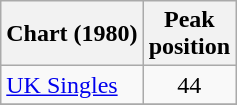<table class="wikitable">
<tr>
<th align="center">Chart (1980)</th>
<th align="center">Peak<br>position</th>
</tr>
<tr>
<td align="left"><a href='#'>UK Singles</a></td>
<td align="center">44</td>
</tr>
<tr>
</tr>
</table>
